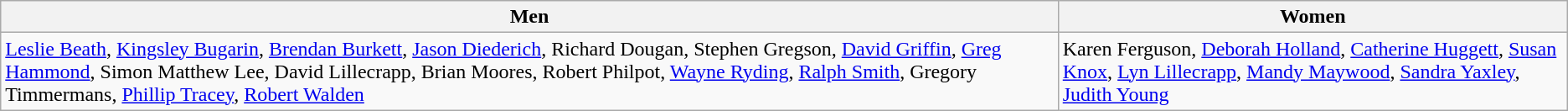<table class="wikitable">
<tr>
<th>Men</th>
<th>Women</th>
</tr>
<tr>
<td><a href='#'>Leslie Beath</a>, <a href='#'>Kingsley Bugarin</a>,  <a href='#'>Brendan Burkett</a>,  <a href='#'>Jason Diederich</a>, Richard Dougan,  Stephen Gregson, <a href='#'>David Griffin</a>,  <a href='#'>Greg Hammond</a>,  Simon Matthew Lee,  David Lillecrapp, Brian Moores, Robert Philpot,  <a href='#'>Wayne Ryding</a>, <a href='#'>Ralph Smith</a>,  Gregory Timmermans,  <a href='#'>Phillip Tracey</a>,  <a href='#'>Robert Walden</a></td>
<td>Karen Ferguson, <a href='#'>Deborah Holland</a>, <a href='#'>Catherine Huggett</a>,  <a href='#'>Susan Knox</a>,  <a href='#'>Lyn Lillecrapp</a>, <a href='#'>Mandy Maywood</a>, <a href='#'>Sandra Yaxley</a>, <a href='#'>Judith Young</a></td>
</tr>
</table>
